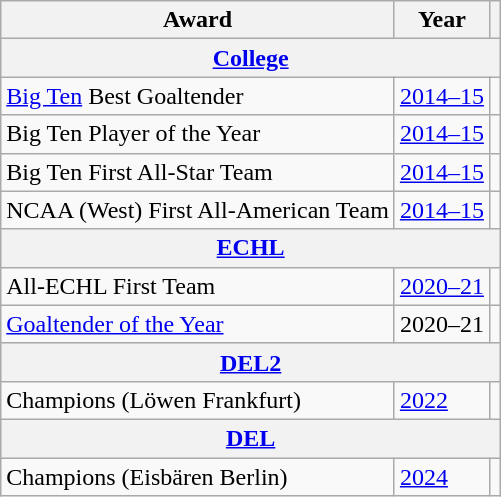<table class="wikitable">
<tr>
<th>Award</th>
<th>Year</th>
<th></th>
</tr>
<tr>
<th colspan="3"><a href='#'>College</a></th>
</tr>
<tr>
<td><a href='#'>Big Ten</a> Best Goaltender</td>
<td><a href='#'>2014–15</a></td>
<td></td>
</tr>
<tr>
<td>Big Ten Player of the Year</td>
<td><a href='#'>2014–15</a></td>
<td></td>
</tr>
<tr>
<td>Big Ten First All-Star Team</td>
<td><a href='#'>2014–15</a></td>
<td></td>
</tr>
<tr>
<td>NCAA (West) First All-American Team</td>
<td><a href='#'>2014–15</a></td>
<td></td>
</tr>
<tr>
<th colspan="3"><a href='#'>ECHL</a></th>
</tr>
<tr>
<td>All-ECHL First Team</td>
<td><a href='#'>2020–21</a></td>
<td></td>
</tr>
<tr>
<td><a href='#'>Goaltender of the Year</a></td>
<td>2020–21</td>
<td></td>
</tr>
<tr ALIGN="center" bgcolor="#e0e0e0">
<th colspan="3"><a href='#'>DEL2</a></th>
</tr>
<tr>
<td>Champions (Löwen Frankfurt)</td>
<td><a href='#'>2022</a></td>
<td></td>
</tr>
<tr ALIGN="center" bgcolor="#e0e0e0">
<th colspan="3"><a href='#'>DEL</a></th>
</tr>
<tr>
<td>Champions (Eisbären Berlin)</td>
<td><a href='#'>2024</a></td>
<td></td>
</tr>
</table>
